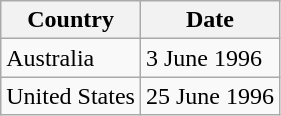<table class="wikitable">
<tr>
<th>Country</th>
<th>Date</th>
</tr>
<tr>
<td>Australia</td>
<td>3 June 1996</td>
</tr>
<tr>
<td>United States</td>
<td>25 June 1996</td>
</tr>
</table>
